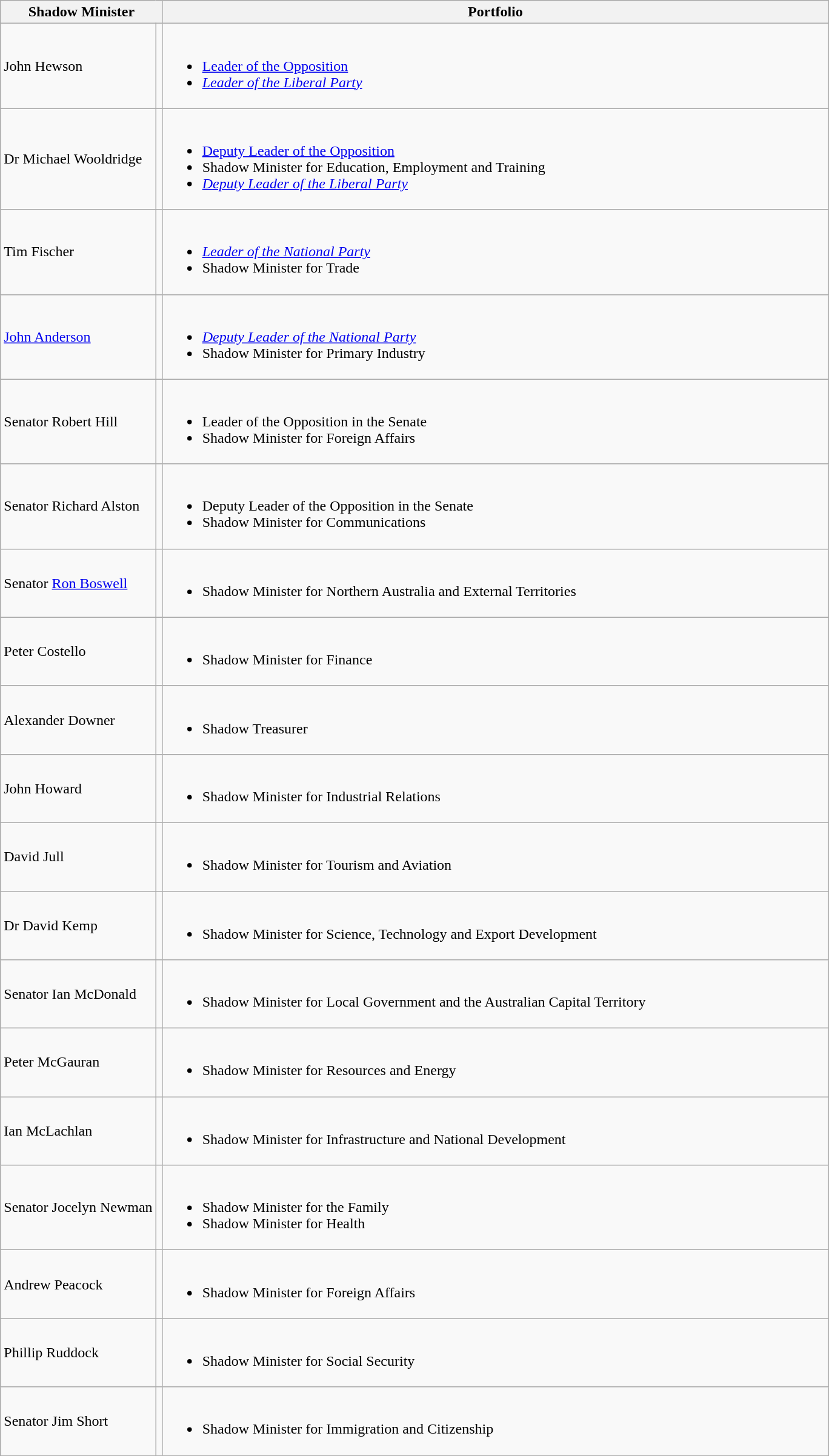<table class="wikitable">
<tr>
<th width=80 colspan="2">Shadow Minister</th>
<th width=725>Portfolio</th>
</tr>
<tr>
<td>John Hewson </td>
<td></td>
<td><br><ul><li><a href='#'>Leader of the Opposition</a></li><li><a href='#'><em>Leader of the Liberal Party</em></a></li></ul></td>
</tr>
<tr>
<td>Dr Michael Wooldridge </td>
<td></td>
<td><br><ul><li><a href='#'>Deputy Leader of the Opposition</a></li><li>Shadow Minister for Education, Employment and Training</li><li><a href='#'><em>Deputy Leader of the Liberal Party</em></a></li></ul></td>
</tr>
<tr>
<td>Tim Fischer </td>
<td></td>
<td><br><ul><li><a href='#'><em>Leader of the National Party</em></a></li><li>Shadow Minister for Trade</li></ul></td>
</tr>
<tr>
<td><a href='#'>John Anderson</a> </td>
<td></td>
<td><br><ul><li><a href='#'><em>Deputy Leader of the National Party</em></a></li><li>Shadow Minister for Primary Industry</li></ul></td>
</tr>
<tr>
<td>Senator Robert Hill</td>
<td></td>
<td><br><ul><li>Leader of the Opposition in the Senate</li><li>Shadow Minister for Foreign Affairs</li></ul></td>
</tr>
<tr>
<td>Senator Richard Alston</td>
<td></td>
<td><br><ul><li>Deputy Leader of the Opposition in the Senate</li><li>Shadow Minister for Communications</li></ul></td>
</tr>
<tr>
<td>Senator <a href='#'>Ron Boswell</a></td>
<td></td>
<td><br><ul><li>Shadow Minister for Northern Australia and External Territories</li></ul></td>
</tr>
<tr>
<td>Peter Costello </td>
<td></td>
<td><br><ul><li>Shadow Minister for Finance</li></ul></td>
</tr>
<tr>
<td>Alexander Downer </td>
<td></td>
<td><br><ul><li>Shadow Treasurer</li></ul></td>
</tr>
<tr>
<td>John Howard </td>
<td></td>
<td><br><ul><li>Shadow Minister for Industrial Relations</li></ul></td>
</tr>
<tr>
<td>David Jull </td>
<td></td>
<td><br><ul><li>Shadow Minister for Tourism and Aviation</li></ul></td>
</tr>
<tr>
<td>Dr David Kemp </td>
<td></td>
<td><br><ul><li>Shadow Minister for Science, Technology and Export Development</li></ul></td>
</tr>
<tr>
<td>Senator Ian McDonald</td>
<td></td>
<td><br><ul><li>Shadow Minister for Local Government and the Australian Capital Territory</li></ul></td>
</tr>
<tr>
<td>Peter McGauran </td>
<td></td>
<td><br><ul><li>Shadow Minister for Resources and Energy</li></ul></td>
</tr>
<tr>
<td>Ian McLachlan </td>
<td></td>
<td><br><ul><li>Shadow Minister for Infrastructure and National Development</li></ul></td>
</tr>
<tr>
<td>Senator Jocelyn Newman</td>
<td></td>
<td><br><ul><li>Shadow Minister for the Family</li><li>Shadow Minister for Health</li></ul></td>
</tr>
<tr>
<td>Andrew Peacock </td>
<td></td>
<td><br><ul><li>Shadow Minister for Foreign Affairs</li></ul></td>
</tr>
<tr>
<td>Phillip Ruddock </td>
<td></td>
<td><br><ul><li>Shadow Minister for Social Security</li></ul></td>
</tr>
<tr>
<td>Senator Jim Short</td>
<td></td>
<td><br><ul><li>Shadow Minister for Immigration and Citizenship</li></ul></td>
</tr>
</table>
